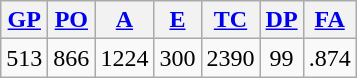<table class="wikitable">
<tr>
<th><a href='#'>GP</a></th>
<th><a href='#'>PO</a></th>
<th><a href='#'>A</a></th>
<th><a href='#'>E</a></th>
<th><a href='#'>TC</a></th>
<th><a href='#'>DP</a></th>
<th><a href='#'>FA</a></th>
</tr>
<tr align=center>
<td>513</td>
<td>866</td>
<td>1224</td>
<td>300</td>
<td>2390</td>
<td>99</td>
<td>.874</td>
</tr>
</table>
